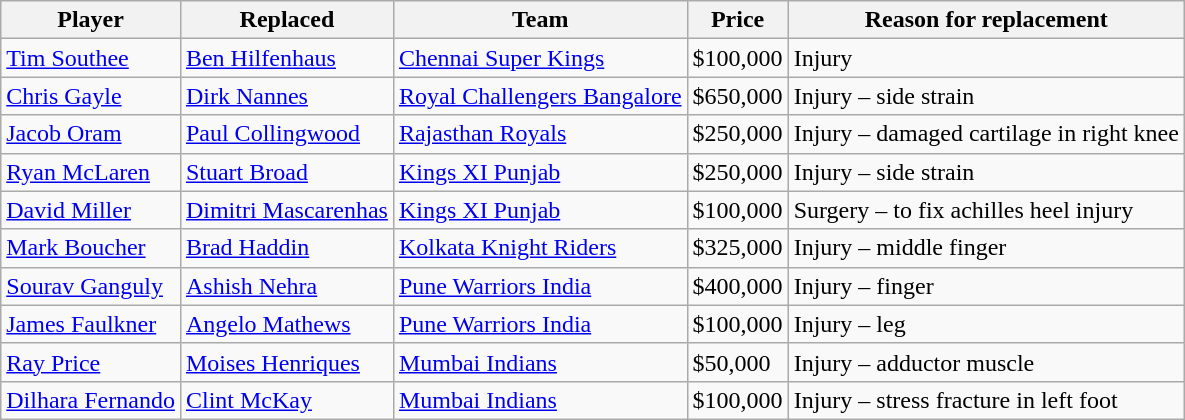<table class="wikitable sortable">
<tr>
<th>Player</th>
<th>Replaced</th>
<th>Team</th>
<th>Price</th>
<th class="unsortable">Reason for replacement</th>
</tr>
<tr>
<td> <a href='#'>Tim Southee</a></td>
<td> <a href='#'>Ben Hilfenhaus</a></td>
<td><a href='#'>Chennai Super Kings</a></td>
<td>$100,000</td>
<td>Injury</td>
</tr>
<tr>
<td> <a href='#'>Chris Gayle</a></td>
<td> <a href='#'>Dirk Nannes</a></td>
<td><a href='#'>Royal Challengers Bangalore</a></td>
<td>$650,000</td>
<td>Injury – side strain</td>
</tr>
<tr>
<td> <a href='#'>Jacob Oram</a></td>
<td> <a href='#'>Paul Collingwood</a></td>
<td><a href='#'>Rajasthan Royals</a></td>
<td>$250,000</td>
<td>Injury – damaged cartilage in right knee</td>
</tr>
<tr>
<td> <a href='#'>Ryan McLaren</a></td>
<td> <a href='#'>Stuart Broad</a></td>
<td><a href='#'>Kings XI Punjab</a></td>
<td>$250,000</td>
<td>Injury – side strain</td>
</tr>
<tr>
<td> <a href='#'>David Miller</a></td>
<td> <a href='#'>Dimitri Mascarenhas</a></td>
<td><a href='#'>Kings XI Punjab</a></td>
<td>$100,000</td>
<td>Surgery – to fix achilles heel injury</td>
</tr>
<tr>
<td> <a href='#'>Mark Boucher</a></td>
<td> <a href='#'>Brad Haddin</a></td>
<td><a href='#'>Kolkata Knight Riders</a></td>
<td>$325,000</td>
<td>Injury – middle finger</td>
</tr>
<tr>
<td> <a href='#'>Sourav Ganguly</a></td>
<td> <a href='#'>Ashish Nehra</a></td>
<td><a href='#'>Pune Warriors India</a></td>
<td>$400,000</td>
<td>Injury – finger</td>
</tr>
<tr>
<td> <a href='#'>James Faulkner</a></td>
<td> <a href='#'>Angelo Mathews</a></td>
<td><a href='#'>Pune Warriors India</a></td>
<td>$100,000</td>
<td>Injury – leg</td>
</tr>
<tr>
<td> <a href='#'>Ray Price</a></td>
<td> <a href='#'>Moises Henriques</a></td>
<td><a href='#'>Mumbai Indians</a></td>
<td>$50,000</td>
<td>Injury – adductor muscle</td>
</tr>
<tr>
<td> <a href='#'>Dilhara Fernando</a></td>
<td> <a href='#'>Clint McKay</a></td>
<td><a href='#'>Mumbai Indians</a></td>
<td>$100,000</td>
<td>Injury – stress fracture in left foot</td>
</tr>
</table>
